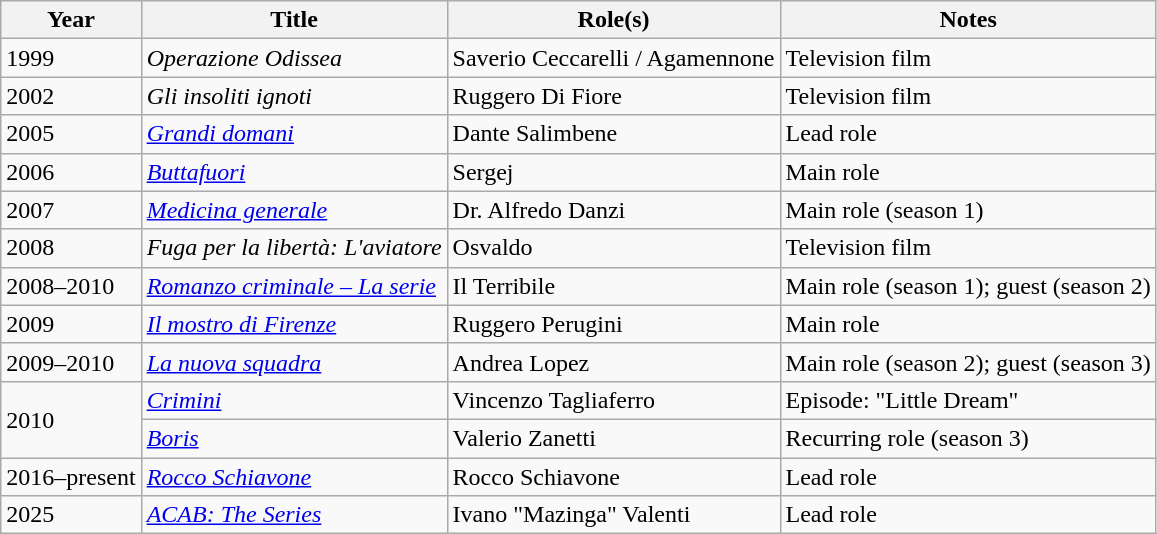<table class="wikitable plainrowheaders sortable">
<tr>
<th scope="col">Year</th>
<th scope="col">Title</th>
<th scope="col">Role(s)</th>
<th scope="col" class="unsortable">Notes</th>
</tr>
<tr>
<td>1999</td>
<td><em>Operazione Odissea</em></td>
<td>Saverio Ceccarelli / Agamennone</td>
<td>Television film</td>
</tr>
<tr>
<td>2002</td>
<td><em>Gli insoliti ignoti</em></td>
<td>Ruggero Di Fiore</td>
<td>Television film</td>
</tr>
<tr>
<td>2005</td>
<td><em><a href='#'>Grandi domani</a></em></td>
<td>Dante Salimbene</td>
<td>Lead role</td>
</tr>
<tr>
<td>2006</td>
<td><em><a href='#'>Buttafuori</a></em></td>
<td>Sergej</td>
<td>Main role</td>
</tr>
<tr>
<td>2007</td>
<td><em><a href='#'>Medicina generale</a></em></td>
<td>Dr. Alfredo Danzi</td>
<td>Main role (season 1)</td>
</tr>
<tr>
<td>2008</td>
<td><em>Fuga per la libertà: L'aviatore</em></td>
<td>Osvaldo</td>
<td>Television film</td>
</tr>
<tr>
<td>2008–2010</td>
<td><em><a href='#'>Romanzo criminale – La serie</a></em></td>
<td>Il Terribile</td>
<td>Main role (season 1); guest (season 2)</td>
</tr>
<tr>
<td>2009</td>
<td><em><a href='#'>Il mostro di Firenze</a></em></td>
<td>Ruggero Perugini</td>
<td>Main role</td>
</tr>
<tr>
<td>2009–2010</td>
<td><em><a href='#'>La nuova squadra</a></em></td>
<td>Andrea Lopez</td>
<td>Main role (season 2); guest (season 3)</td>
</tr>
<tr>
<td rowspan="2">2010</td>
<td><em><a href='#'>Crimini</a></em></td>
<td>Vincenzo Tagliaferro</td>
<td>Episode: "Little Dream"</td>
</tr>
<tr>
<td><em><a href='#'>Boris</a></em></td>
<td>Valerio Zanetti</td>
<td>Recurring role (season 3)</td>
</tr>
<tr>
<td>2016–present</td>
<td><em><a href='#'>Rocco Schiavone</a></em></td>
<td>Rocco Schiavone</td>
<td>Lead role</td>
</tr>
<tr>
<td>2025</td>
<td><em><a href='#'>ACAB: The Series</a></em></td>
<td>Ivano "Mazinga" Valenti</td>
<td>Lead role</td>
</tr>
</table>
